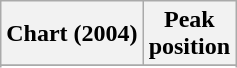<table class="wikitable sortable">
<tr>
<th>Chart (2004)</th>
<th>Peak<br>position</th>
</tr>
<tr>
</tr>
<tr>
</tr>
<tr>
</tr>
</table>
